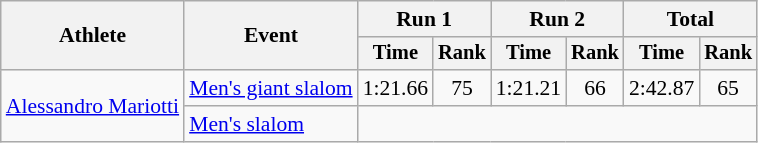<table class="wikitable" style="font-size:90%">
<tr>
<th rowspan=2>Athlete</th>
<th rowspan=2>Event</th>
<th colspan=2>Run 1</th>
<th colspan=2>Run 2</th>
<th colspan=2>Total</th>
</tr>
<tr style="font-size:95%">
<th>Time</th>
<th>Rank</th>
<th>Time</th>
<th>Rank</th>
<th>Time</th>
<th>Rank</th>
</tr>
<tr align=center>
<td align=left rowspan=2><a href='#'>Alessandro Mariotti</a></td>
<td align=left><a href='#'>Men's giant slalom</a></td>
<td>1:21.66</td>
<td>75</td>
<td>1:21.21</td>
<td>66</td>
<td>2:42.87</td>
<td>65</td>
</tr>
<tr align=center>
<td align=left><a href='#'>Men's slalom</a></td>
<td colspan=6></td>
</tr>
</table>
